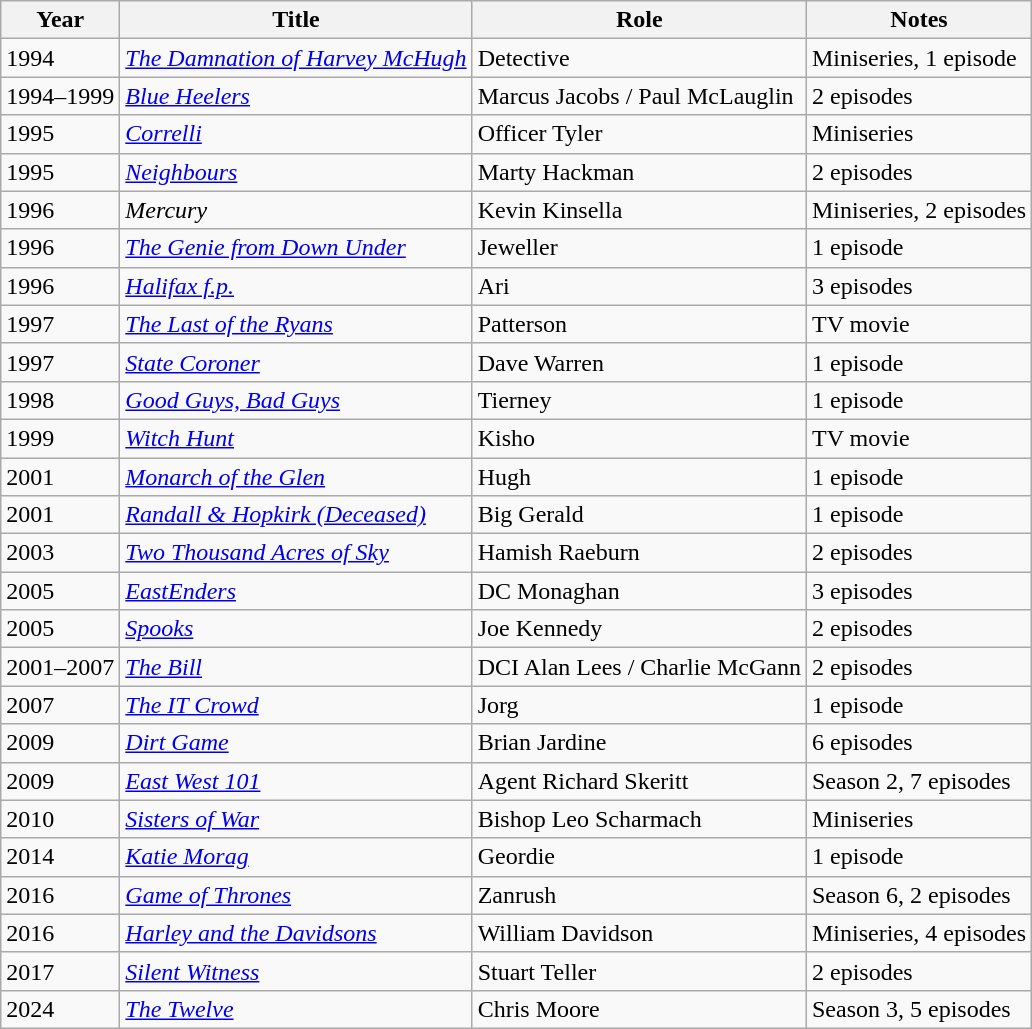<table class="wikitable">
<tr>
<th>Year</th>
<th>Title</th>
<th>Role</th>
<th>Notes</th>
</tr>
<tr>
<td>1994</td>
<td><em><a href='#'>The Damnation of Harvey McHugh</a></em></td>
<td>Detective</td>
<td>Miniseries, 1 episode</td>
</tr>
<tr>
<td>1994–1999</td>
<td><em><a href='#'>Blue Heelers</a></em></td>
<td>Marcus Jacobs / Paul McLauglin</td>
<td>2 episodes</td>
</tr>
<tr>
<td>1995</td>
<td><em><a href='#'>Correlli</a></em></td>
<td>Officer Tyler</td>
<td>Miniseries</td>
</tr>
<tr>
<td>1995</td>
<td><em><a href='#'>Neighbours</a></em></td>
<td>Marty Hackman</td>
<td>2 episodes</td>
</tr>
<tr>
<td>1996</td>
<td><em>Mercury</em></td>
<td>Kevin Kinsella</td>
<td>Miniseries, 2 episodes</td>
</tr>
<tr>
<td>1996</td>
<td><em><a href='#'>The Genie from Down Under</a></em></td>
<td>Jeweller</td>
<td>1 episode</td>
</tr>
<tr>
<td>1996</td>
<td><em><a href='#'>Halifax f.p.</a></em></td>
<td>Ari</td>
<td>3 episodes</td>
</tr>
<tr>
<td>1997</td>
<td><em><a href='#'>The Last of the Ryans</a></em></td>
<td>Patterson</td>
<td>TV movie</td>
</tr>
<tr>
<td>1997</td>
<td><em><a href='#'>State Coroner</a></em></td>
<td>Dave Warren</td>
<td>1 episode</td>
</tr>
<tr>
<td>1998</td>
<td><em><a href='#'>Good Guys, Bad Guys</a></em></td>
<td>Tierney</td>
<td>1 episode</td>
</tr>
<tr>
<td>1999</td>
<td><em><a href='#'>Witch Hunt</a></em></td>
<td>Kisho</td>
<td>TV movie</td>
</tr>
<tr>
<td>2001</td>
<td><em><a href='#'>Monarch of the Glen</a></em></td>
<td>Hugh</td>
<td>1 episode</td>
</tr>
<tr>
<td>2001</td>
<td><em><a href='#'>Randall & Hopkirk (Deceased)</a></em></td>
<td>Big Gerald</td>
<td>1 episode</td>
</tr>
<tr>
<td>2003</td>
<td><em><a href='#'>Two Thousand Acres of Sky</a></em></td>
<td>Hamish Raeburn</td>
<td>2 episodes</td>
</tr>
<tr>
<td>2005</td>
<td><em><a href='#'>EastEnders</a></em></td>
<td>DC Monaghan</td>
<td>3 episodes</td>
</tr>
<tr>
<td>2005</td>
<td><em><a href='#'>Spooks</a></em></td>
<td>Joe Kennedy</td>
<td>2 episodes</td>
</tr>
<tr>
<td>2001–2007</td>
<td><em><a href='#'>The Bill</a></em></td>
<td>DCI Alan Lees / Charlie McGann</td>
<td>2 episodes</td>
</tr>
<tr>
<td>2007</td>
<td><em><a href='#'>The IT Crowd</a></em></td>
<td>Jorg</td>
<td>1 episode</td>
</tr>
<tr>
<td>2009</td>
<td><em><a href='#'>Dirt Game</a></em></td>
<td>Brian Jardine</td>
<td>6 episodes</td>
</tr>
<tr>
<td>2009</td>
<td><em><a href='#'>East West 101</a></em></td>
<td>Agent Richard Skeritt</td>
<td>Season 2, 7 episodes</td>
</tr>
<tr>
<td>2010</td>
<td><em><a href='#'>Sisters of War</a></em></td>
<td>Bishop Leo Scharmach</td>
<td>Miniseries</td>
</tr>
<tr>
<td>2014</td>
<td><em><a href='#'>Katie Morag</a></em></td>
<td>Geordie</td>
<td>1 episode</td>
</tr>
<tr>
<td>2016</td>
<td><em><a href='#'>Game of Thrones</a></em></td>
<td>Zanrush</td>
<td>Season 6, 2 episodes</td>
</tr>
<tr>
<td>2016</td>
<td><em><a href='#'>Harley and the Davidsons</a></em></td>
<td>William Davidson</td>
<td>Miniseries, 4 episodes</td>
</tr>
<tr>
<td>2017</td>
<td><em><a href='#'>Silent Witness</a></em></td>
<td>Stuart Teller</td>
<td>2 episodes</td>
</tr>
<tr>
<td>2024</td>
<td><em><a href='#'>The Twelve</a></em></td>
<td>Chris Moore</td>
<td>Season 3, 5 episodes</td>
</tr>
</table>
